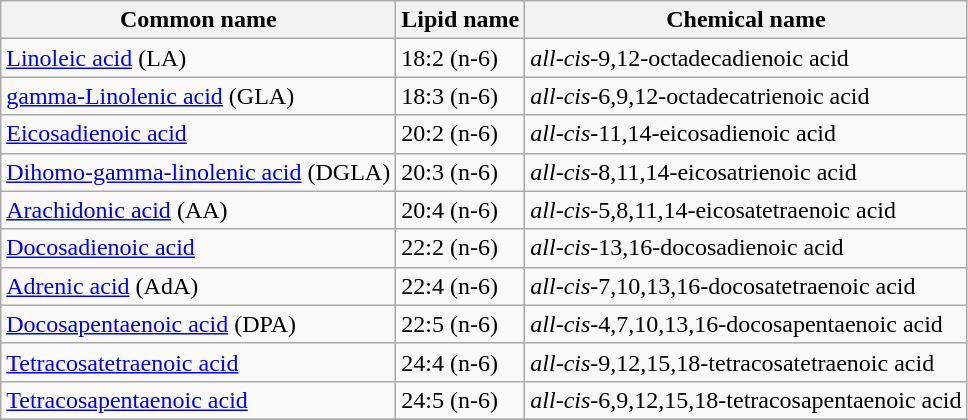<table class="wikitable">
<tr>
<th>Common name</th>
<th>Lipid name</th>
<th>Chemical name</th>
</tr>
<tr>
<td><a href='#'>Linoleic acid</a> (LA)</td>
<td>18:2 (n-6)</td>
<td><em>all-cis</em>-9,12-octadecadienoic acid</td>
</tr>
<tr>
<td><a href='#'>gamma-Linolenic acid</a> (GLA)</td>
<td>18:3 (n-6)</td>
<td><em>all-cis</em>-6,9,12-octadecatrienoic acid</td>
</tr>
<tr>
<td><a href='#'>Eicosadienoic acid</a></td>
<td>20:2 (n-6)</td>
<td><em>all-cis</em>-11,14-eicosadienoic acid</td>
</tr>
<tr>
<td><a href='#'>Dihomo-gamma-linolenic acid</a> (DGLA)</td>
<td>20:3 (n-6)</td>
<td><em>all-cis</em>-8,11,14-eicosatrienoic acid</td>
</tr>
<tr>
<td><a href='#'>Arachidonic acid</a> (AA)</td>
<td>20:4 (n-6)</td>
<td><em>all-cis</em>-5,8,11,14-eicosatetraenoic acid</td>
</tr>
<tr>
<td><a href='#'>Docosadienoic acid</a></td>
<td>22:2 (n-6)</td>
<td><em>all-cis</em>-13,16-docosadienoic acid</td>
</tr>
<tr>
<td><a href='#'>Adrenic acid</a> (AdA)</td>
<td>22:4 (n-6)</td>
<td><em>all-cis</em>-7,10,13,16-docosatetraenoic acid</td>
</tr>
<tr>
<td><a href='#'>Docosapentaenoic acid</a> (DPA)</td>
<td>22:5 (n-6)</td>
<td><em>all-cis</em>-4,7,10,13,16-docosapentaenoic acid</td>
</tr>
<tr>
<td><a href='#'>Tetracosatetraenoic acid</a></td>
<td>24:4 (n-6)</td>
<td><em>all-cis</em>-9,12,15,18-tetracosatetraenoic acid</td>
</tr>
<tr>
<td><a href='#'>Tetracosapentaenoic acid</a></td>
<td>24:5 (n-6)</td>
<td><em>all-cis</em>-6,9,12,15,18-tetracosapentaenoic acid</td>
</tr>
<tr>
</tr>
</table>
